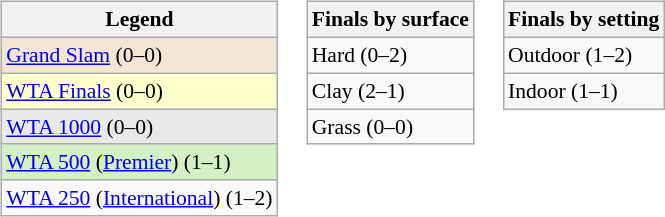<table>
<tr valign=top>
<td><br><table class=wikitable style="font-size:90%">
<tr>
<th>Legend</th>
</tr>
<tr>
<td bgcolor="#f3e6d7"><a href='#'>Grand Slam</a> (0–0)</td>
</tr>
<tr>
<td bgcolor="#ffffcc"><a href='#'>WTA Finals</a> (0–0)</td>
</tr>
<tr>
<td bgcolor="#e9e9e9"><a href='#'>WTA 1000</a> (0–0)</td>
</tr>
<tr>
<td bgcolor="#d4f1c5"><a href='#'>WTA 500</a> (<a href='#'>Premier</a>) (1–1)</td>
</tr>
<tr>
<td><a href='#'>WTA 250</a> (<a href='#'>International</a>) (1–2)</td>
</tr>
</table>
</td>
<td><br><table class=wikitable style="font-size:90%">
<tr>
<th>Finals by surface</th>
</tr>
<tr>
<td>Hard (0–2)</td>
</tr>
<tr>
<td>Clay (2–1)</td>
</tr>
<tr>
<td>Grass (0–0)</td>
</tr>
</table>
</td>
<td><br><table class=wikitable style="font-size:90%">
<tr>
<th>Finals by setting</th>
</tr>
<tr>
<td>Outdoor (1–2)</td>
</tr>
<tr>
<td>Indoor (1–1)</td>
</tr>
</table>
</td>
</tr>
</table>
